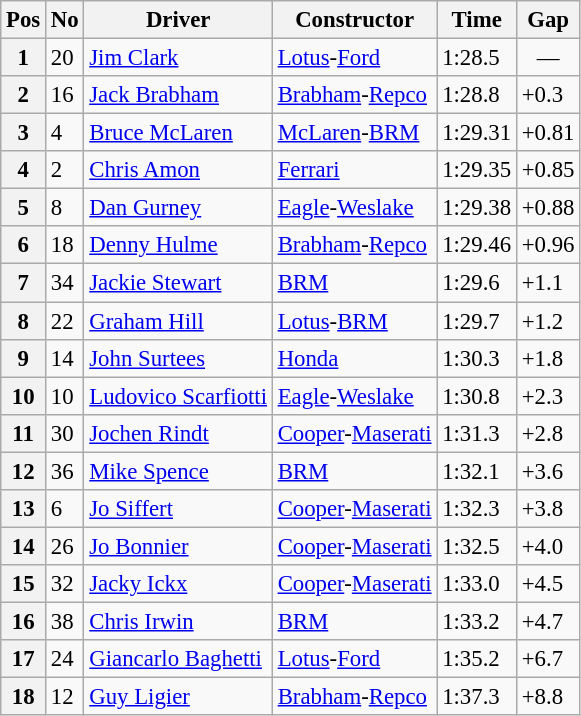<table class="wikitable sortable" style="font-size: 95%">
<tr>
<th>Pos</th>
<th>No</th>
<th>Driver</th>
<th>Constructor</th>
<th>Time</th>
<th>Gap</th>
</tr>
<tr>
<th>1</th>
<td>20</td>
<td> <a href='#'>Jim Clark</a></td>
<td><a href='#'>Lotus</a>-<a href='#'>Ford</a></td>
<td>1:28.5</td>
<td align="center">—</td>
</tr>
<tr>
<th>2</th>
<td>16</td>
<td> <a href='#'>Jack Brabham</a></td>
<td><a href='#'>Brabham</a>-<a href='#'>Repco</a></td>
<td>1:28.8</td>
<td>+0.3</td>
</tr>
<tr>
<th>3</th>
<td>4</td>
<td> <a href='#'>Bruce McLaren</a></td>
<td><a href='#'>McLaren</a>-<a href='#'>BRM</a></td>
<td>1:29.31</td>
<td>+0.81</td>
</tr>
<tr>
<th>4</th>
<td>2</td>
<td> <a href='#'>Chris Amon</a></td>
<td><a href='#'>Ferrari</a></td>
<td>1:29.35</td>
<td>+0.85</td>
</tr>
<tr>
<th>5</th>
<td>8</td>
<td> <a href='#'>Dan Gurney</a></td>
<td><a href='#'>Eagle</a>-<a href='#'>Weslake</a></td>
<td>1:29.38</td>
<td>+0.88</td>
</tr>
<tr>
<th>6</th>
<td>18</td>
<td> <a href='#'>Denny Hulme</a></td>
<td><a href='#'>Brabham</a>-<a href='#'>Repco</a></td>
<td>1:29.46</td>
<td>+0.96</td>
</tr>
<tr>
<th>7</th>
<td>34</td>
<td> <a href='#'>Jackie Stewart</a></td>
<td><a href='#'>BRM</a></td>
<td>1:29.6</td>
<td>+1.1</td>
</tr>
<tr>
<th>8</th>
<td>22</td>
<td> <a href='#'>Graham Hill</a></td>
<td><a href='#'>Lotus</a>-<a href='#'>BRM</a></td>
<td>1:29.7</td>
<td>+1.2</td>
</tr>
<tr>
<th>9</th>
<td>14</td>
<td> <a href='#'>John Surtees</a></td>
<td><a href='#'>Honda</a></td>
<td>1:30.3</td>
<td>+1.8</td>
</tr>
<tr>
<th>10</th>
<td>10</td>
<td> <a href='#'>Ludovico Scarfiotti</a></td>
<td><a href='#'>Eagle</a>-<a href='#'>Weslake</a></td>
<td>1:30.8</td>
<td>+2.3</td>
</tr>
<tr>
<th>11</th>
<td>30</td>
<td> <a href='#'>Jochen Rindt</a></td>
<td><a href='#'>Cooper</a>-<a href='#'>Maserati</a></td>
<td>1:31.3</td>
<td>+2.8</td>
</tr>
<tr>
<th>12</th>
<td>36</td>
<td> <a href='#'>Mike Spence</a></td>
<td><a href='#'>BRM</a></td>
<td>1:32.1</td>
<td>+3.6</td>
</tr>
<tr>
<th>13</th>
<td>6</td>
<td> <a href='#'>Jo Siffert</a></td>
<td><a href='#'>Cooper</a>-<a href='#'>Maserati</a></td>
<td>1:32.3</td>
<td>+3.8</td>
</tr>
<tr>
<th>14</th>
<td>26</td>
<td> <a href='#'>Jo Bonnier</a></td>
<td><a href='#'>Cooper</a>-<a href='#'>Maserati</a></td>
<td>1:32.5</td>
<td>+4.0</td>
</tr>
<tr>
<th>15</th>
<td>32</td>
<td> <a href='#'>Jacky Ickx</a></td>
<td><a href='#'>Cooper</a>-<a href='#'>Maserati</a></td>
<td>1:33.0</td>
<td>+4.5</td>
</tr>
<tr>
<th>16</th>
<td>38</td>
<td> <a href='#'>Chris Irwin</a></td>
<td><a href='#'>BRM</a></td>
<td>1:33.2</td>
<td>+4.7</td>
</tr>
<tr>
<th>17</th>
<td>24</td>
<td> <a href='#'>Giancarlo Baghetti</a></td>
<td><a href='#'>Lotus</a>-<a href='#'>Ford</a></td>
<td>1:35.2</td>
<td>+6.7</td>
</tr>
<tr>
<th>18</th>
<td>12</td>
<td> <a href='#'>Guy Ligier</a></td>
<td><a href='#'>Brabham</a>-<a href='#'>Repco</a></td>
<td>1:37.3</td>
<td>+8.8</td>
</tr>
</table>
